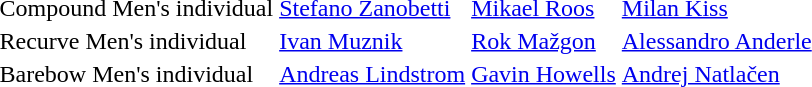<table>
<tr>
<td>Compound Men's individual<br></td>
<td> <a href='#'>Stefano Zanobetti</a></td>
<td> <a href='#'>Mikael Roos</a></td>
<td> <a href='#'>Milan Kiss</a></td>
</tr>
<tr>
<td>Recurve Men's individual<br></td>
<td> <a href='#'>Ivan Muznik</a></td>
<td> <a href='#'>Rok Mažgon</a></td>
<td> <a href='#'>Alessandro Anderle</a></td>
</tr>
<tr>
<td>Barebow Men's individual<br></td>
<td> <a href='#'>Andreas Lindstrom</a></td>
<td> <a href='#'>Gavin Howells</a></td>
<td> <a href='#'>Andrej Natlačen</a></td>
</tr>
</table>
